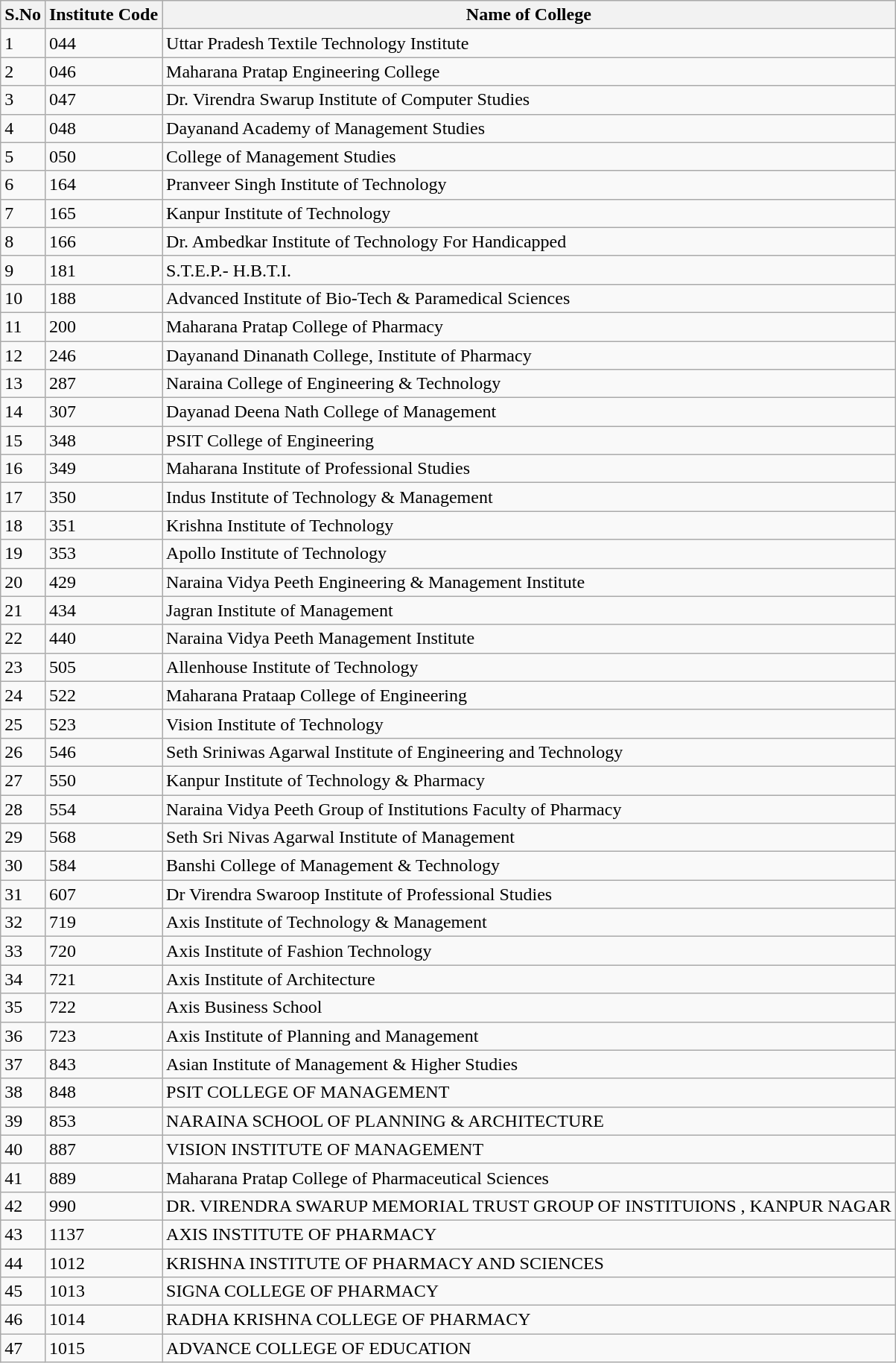<table class="wikitable sortable">
<tr>
<th>S.No</th>
<th>Institute Code</th>
<th>Name of College</th>
</tr>
<tr>
<td>1</td>
<td>044</td>
<td>Uttar Pradesh Textile Technology Institute</td>
</tr>
<tr>
<td>2</td>
<td>046</td>
<td>Maharana Pratap Engineering College</td>
</tr>
<tr>
<td>3</td>
<td>047</td>
<td>Dr. Virendra Swarup Institute of Computer Studies</td>
</tr>
<tr>
<td>4</td>
<td>048</td>
<td>Dayanand Academy of Management Studies</td>
</tr>
<tr>
<td>5</td>
<td>050</td>
<td>College of Management Studies</td>
</tr>
<tr>
<td>6</td>
<td>164</td>
<td>Pranveer Singh Institute of Technology</td>
</tr>
<tr>
<td>7</td>
<td>165</td>
<td>Kanpur Institute of Technology</td>
</tr>
<tr>
<td>8</td>
<td>166</td>
<td>Dr. Ambedkar Institute of Technology For Handicapped</td>
</tr>
<tr>
<td>9</td>
<td>181</td>
<td>S.T.E.P.- H.B.T.I.</td>
</tr>
<tr>
<td>10</td>
<td>188</td>
<td>Advanced Institute of Bio-Tech & Paramedical Sciences</td>
</tr>
<tr>
<td>11</td>
<td>200</td>
<td>Maharana Pratap College of Pharmacy</td>
</tr>
<tr>
<td>12</td>
<td>246</td>
<td>Dayanand Dinanath College, Institute of Pharmacy</td>
</tr>
<tr>
<td>13</td>
<td>287</td>
<td>Naraina College of Engineering & Technology</td>
</tr>
<tr>
<td>14</td>
<td>307</td>
<td>Dayanad Deena Nath College of Management</td>
</tr>
<tr>
<td>15</td>
<td>348</td>
<td>PSIT College of Engineering</td>
</tr>
<tr>
<td>16</td>
<td>349</td>
<td>Maharana Institute of Professional Studies</td>
</tr>
<tr>
<td>17</td>
<td>350</td>
<td>Indus Institute of Technology & Management</td>
</tr>
<tr>
<td>18</td>
<td>351</td>
<td>Krishna Institute of Technology</td>
</tr>
<tr>
<td>19</td>
<td>353</td>
<td>Apollo Institute of Technology</td>
</tr>
<tr>
<td>20</td>
<td>429</td>
<td>Naraina Vidya Peeth Engineering & Management Institute</td>
</tr>
<tr>
<td>21</td>
<td>434</td>
<td>Jagran Institute of Management</td>
</tr>
<tr>
<td>22</td>
<td>440</td>
<td>Naraina Vidya Peeth Management Institute</td>
</tr>
<tr>
<td>23</td>
<td>505</td>
<td>Allenhouse Institute of Technology</td>
</tr>
<tr>
<td>24</td>
<td>522</td>
<td>Maharana Prataap College of Engineering</td>
</tr>
<tr>
<td>25</td>
<td>523</td>
<td>Vision Institute of Technology</td>
</tr>
<tr>
<td>26</td>
<td>546</td>
<td>Seth Sriniwas Agarwal Institute of Engineering and Technology</td>
</tr>
<tr>
<td>27</td>
<td>550</td>
<td>Kanpur Institute of Technology & Pharmacy</td>
</tr>
<tr>
<td>28</td>
<td>554</td>
<td>Naraina Vidya Peeth Group of Institutions Faculty of Pharmacy</td>
</tr>
<tr>
<td>29</td>
<td>568</td>
<td>Seth Sri Nivas Agarwal Institute of Management</td>
</tr>
<tr>
<td>30</td>
<td>584</td>
<td>Banshi College of Management & Technology</td>
</tr>
<tr>
<td>31</td>
<td>607</td>
<td>Dr Virendra Swaroop Institute of Professional Studies</td>
</tr>
<tr>
<td>32</td>
<td>719</td>
<td>Axis Institute of Technology & Management</td>
</tr>
<tr>
<td>33</td>
<td>720</td>
<td>Axis Institute of Fashion Technology</td>
</tr>
<tr>
<td>34</td>
<td>721</td>
<td>Axis Institute of Architecture</td>
</tr>
<tr>
<td>35</td>
<td>722</td>
<td>Axis Business School</td>
</tr>
<tr>
<td>36</td>
<td>723</td>
<td>Axis Institute of Planning and Management</td>
</tr>
<tr>
<td>37</td>
<td>843</td>
<td>Asian Institute of Management & Higher Studies</td>
</tr>
<tr>
<td>38</td>
<td>848</td>
<td>PSIT COLLEGE OF MANAGEMENT</td>
</tr>
<tr>
<td>39</td>
<td>853</td>
<td>NARAINA SCHOOL OF PLANNING & ARCHITECTURE</td>
</tr>
<tr>
<td>40</td>
<td>887</td>
<td>VISION INSTITUTE OF MANAGEMENT</td>
</tr>
<tr>
<td>41</td>
<td>889</td>
<td>Maharana Pratap College of Pharmaceutical Sciences</td>
</tr>
<tr>
<td>42</td>
<td>990</td>
<td>DR. VIRENDRA SWARUP MEMORIAL TRUST GROUP OF INSTITUIONS , KANPUR NAGAR</td>
</tr>
<tr>
<td>43</td>
<td>1137</td>
<td>AXIS INSTITUTE OF PHARMACY</td>
</tr>
<tr>
<td>44</td>
<td>1012</td>
<td>KRISHNA INSTITUTE OF PHARMACY AND SCIENCES</td>
</tr>
<tr>
<td>45</td>
<td>1013</td>
<td>SIGNA COLLEGE OF PHARMACY</td>
</tr>
<tr>
<td>46</td>
<td>1014</td>
<td>RADHA KRISHNA COLLEGE OF PHARMACY</td>
</tr>
<tr>
<td>47</td>
<td>1015</td>
<td>ADVANCE COLLEGE OF EDUCATION</td>
</tr>
</table>
